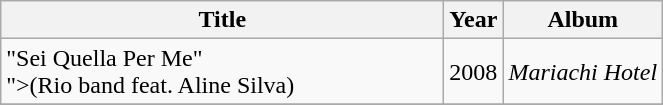<table class="wikitable">
<tr>
<th style="width:18em;">Title</th>
<th>Year</th>
<th>Album</th>
</tr>
<tr>
<td>"Sei Quella Per Me"<br><span>">(Rio band feat. Aline Silva)</span></td>
<td>2008</td>
<td><em>Mariachi Hotel</em></td>
</tr>
<tr>
</tr>
</table>
